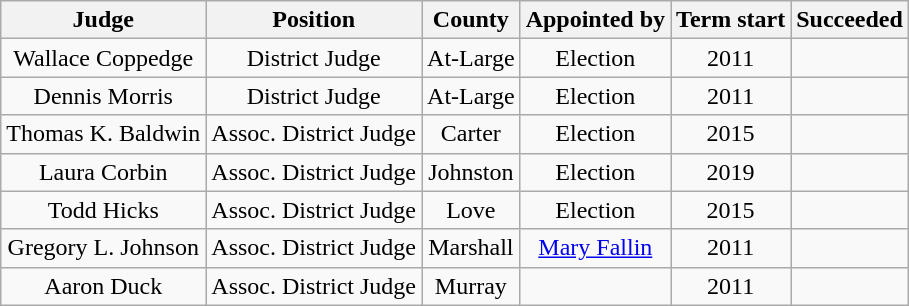<table class="wikitable sortable" style="text-align:center">
<tr>
<th>Judge</th>
<th>Position</th>
<th>County</th>
<th>Appointed by</th>
<th>Term start</th>
<th>Succeeded</th>
</tr>
<tr>
<td>Wallace Coppedge</td>
<td>District Judge</td>
<td>At-Large</td>
<td>Election</td>
<td>2011</td>
<td></td>
</tr>
<tr>
<td>Dennis Morris</td>
<td>District Judge</td>
<td>At-Large</td>
<td>Election</td>
<td>2011</td>
<td></td>
</tr>
<tr>
<td>Thomas K. Baldwin</td>
<td>Assoc. District Judge</td>
<td>Carter</td>
<td>Election</td>
<td>2015</td>
<td></td>
</tr>
<tr>
<td>Laura Corbin</td>
<td>Assoc. District Judge</td>
<td>Johnston</td>
<td>Election</td>
<td>2019</td>
<td></td>
</tr>
<tr>
<td>Todd Hicks</td>
<td>Assoc. District Judge</td>
<td>Love</td>
<td>Election</td>
<td>2015</td>
<td></td>
</tr>
<tr>
<td>Gregory L. Johnson</td>
<td>Assoc. District Judge</td>
<td>Marshall</td>
<td><a href='#'>Mary Fallin</a></td>
<td>2011</td>
<td></td>
</tr>
<tr>
<td>Aaron Duck</td>
<td>Assoc. District Judge</td>
<td>Murray</td>
<td></td>
<td>2011</td>
<td></td>
</tr>
</table>
